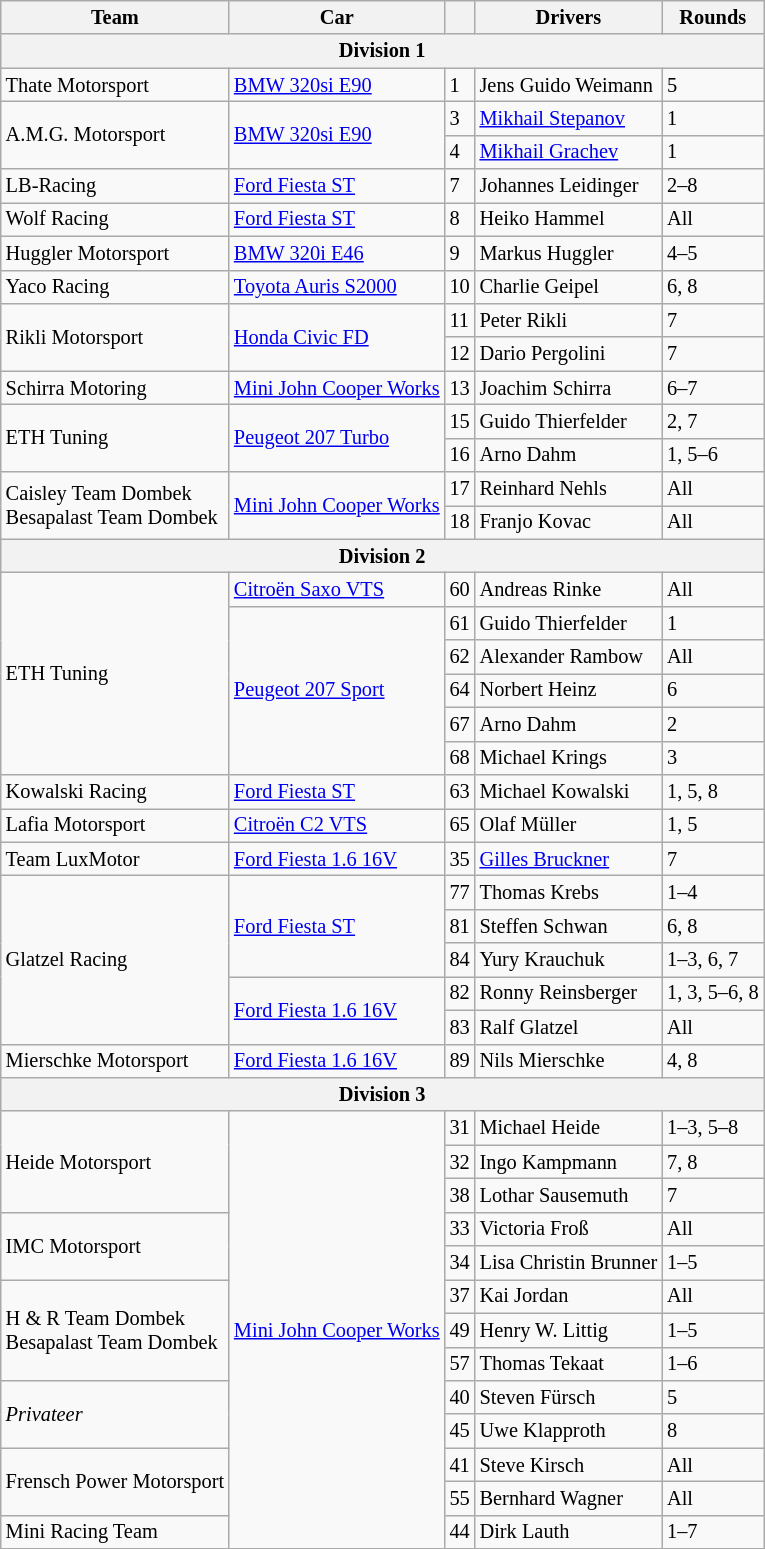<table class="wikitable" style="font-size: 85%">
<tr>
<th>Team</th>
<th>Car</th>
<th></th>
<th>Drivers</th>
<th>Rounds</th>
</tr>
<tr>
<th colspan=5>Division 1</th>
</tr>
<tr>
<td> Thate Motorsport</td>
<td><a href='#'>BMW 320si E90</a></td>
<td>1</td>
<td> Jens Guido Weimann</td>
<td>5</td>
</tr>
<tr>
<td rowspan=2> A.M.G. Motorsport</td>
<td rowspan=2><a href='#'>BMW 320si E90</a></td>
<td>3</td>
<td> <a href='#'>Mikhail Stepanov</a></td>
<td>1</td>
</tr>
<tr>
<td>4</td>
<td> <a href='#'>Mikhail Grachev</a></td>
<td>1</td>
</tr>
<tr>
<td> LB-Racing</td>
<td><a href='#'>Ford Fiesta ST</a></td>
<td>7</td>
<td> Johannes Leidinger</td>
<td>2–8</td>
</tr>
<tr>
<td> Wolf Racing</td>
<td><a href='#'>Ford Fiesta ST</a></td>
<td>8</td>
<td> Heiko Hammel</td>
<td>All</td>
</tr>
<tr>
<td> Huggler Motorsport</td>
<td><a href='#'>BMW 320i E46</a></td>
<td>9</td>
<td> Markus Huggler</td>
<td>4–5</td>
</tr>
<tr>
<td> Yaco Racing</td>
<td><a href='#'>Toyota Auris S2000</a></td>
<td>10</td>
<td> Charlie Geipel</td>
<td>6, 8</td>
</tr>
<tr>
<td rowspan=2> Rikli Motorsport</td>
<td rowspan=2><a href='#'>Honda Civic FD</a></td>
<td>11</td>
<td> Peter Rikli</td>
<td>7</td>
</tr>
<tr>
<td>12</td>
<td> Dario Pergolini</td>
<td>7</td>
</tr>
<tr>
<td> Schirra Motoring</td>
<td><a href='#'>Mini John Cooper Works</a></td>
<td>13</td>
<td> Joachim Schirra</td>
<td>6–7</td>
</tr>
<tr>
<td rowspan=2> ETH Tuning</td>
<td rowspan=2><a href='#'>Peugeot 207 Turbo</a></td>
<td>15</td>
<td> Guido Thierfelder</td>
<td>2, 7</td>
</tr>
<tr>
<td>16</td>
<td> Arno Dahm</td>
<td>1, 5–6</td>
</tr>
<tr>
<td rowspan=2> Caisley Team Dombek<br> Besapalast Team Dombek</td>
<td rowspan=2><a href='#'>Mini John Cooper Works</a></td>
<td>17</td>
<td> Reinhard Nehls</td>
<td>All</td>
</tr>
<tr>
<td>18</td>
<td> Franjo Kovac</td>
<td>All</td>
</tr>
<tr>
<th colspan=5>Division 2</th>
</tr>
<tr>
<td rowspan=6> ETH Tuning</td>
<td><a href='#'>Citroën Saxo VTS</a></td>
<td>60</td>
<td> Andreas Rinke</td>
<td>All</td>
</tr>
<tr>
<td rowspan=5><a href='#'>Peugeot 207 Sport</a></td>
<td>61</td>
<td> Guido Thierfelder</td>
<td>1</td>
</tr>
<tr>
<td>62</td>
<td> Alexander Rambow</td>
<td>All</td>
</tr>
<tr>
<td>64</td>
<td> Norbert Heinz</td>
<td>6</td>
</tr>
<tr>
<td>67</td>
<td> Arno Dahm</td>
<td>2</td>
</tr>
<tr>
<td>68</td>
<td> Michael Krings</td>
<td>3</td>
</tr>
<tr>
<td> Kowalski Racing</td>
<td><a href='#'>Ford Fiesta ST</a></td>
<td>63</td>
<td> Michael Kowalski</td>
<td>1, 5, 8</td>
</tr>
<tr>
<td> Lafia Motorsport</td>
<td><a href='#'>Citroën C2 VTS</a></td>
<td>65</td>
<td> Olaf Müller</td>
<td>1, 5</td>
</tr>
<tr>
<td> Team LuxMotor</td>
<td><a href='#'>Ford Fiesta 1.6 16V</a></td>
<td>35</td>
<td> <a href='#'>Gilles Bruckner</a></td>
<td>7</td>
</tr>
<tr>
<td rowspan=5> Glatzel Racing</td>
<td rowspan=3><a href='#'>Ford Fiesta ST</a></td>
<td>77</td>
<td> Thomas Krebs</td>
<td>1–4</td>
</tr>
<tr>
<td>81</td>
<td> Steffen Schwan</td>
<td>6, 8</td>
</tr>
<tr>
<td>84</td>
<td> Yury Krauchuk</td>
<td>1–3, 6, 7</td>
</tr>
<tr>
<td rowspan=2><a href='#'>Ford Fiesta 1.6 16V</a></td>
<td>82</td>
<td> Ronny Reinsberger</td>
<td>1, 3, 5–6, 8</td>
</tr>
<tr>
<td>83</td>
<td> Ralf Glatzel</td>
<td>All</td>
</tr>
<tr>
<td> Mierschke Motorsport</td>
<td><a href='#'>Ford Fiesta 1.6 16V</a></td>
<td>89</td>
<td> Nils Mierschke</td>
<td>4, 8</td>
</tr>
<tr>
<th colspan=5>Division 3</th>
</tr>
<tr>
<td rowspan=3> Heide Motorsport</td>
<td rowspan=13><a href='#'>Mini John Cooper Works</a></td>
<td>31</td>
<td> Michael Heide</td>
<td>1–3, 5–8</td>
</tr>
<tr>
<td>32</td>
<td> Ingo Kampmann</td>
<td>7, 8</td>
</tr>
<tr>
<td>38</td>
<td> Lothar Sausemuth</td>
<td>7</td>
</tr>
<tr>
<td rowspan=2> IMC Motorsport</td>
<td>33</td>
<td> Victoria Froß</td>
<td>All</td>
</tr>
<tr>
<td>34</td>
<td> Lisa Christin Brunner</td>
<td>1–5</td>
</tr>
<tr>
<td rowspan=3> H & R Team Dombek<br> Besapalast Team Dombek</td>
<td>37</td>
<td> Kai Jordan</td>
<td>All</td>
</tr>
<tr>
<td>49</td>
<td> Henry W. Littig</td>
<td>1–5</td>
</tr>
<tr>
<td>57</td>
<td> Thomas Tekaat</td>
<td>1–6</td>
</tr>
<tr>
<td rowspan=2><em>Privateer</em></td>
<td>40</td>
<td> Steven Fürsch</td>
<td>5</td>
</tr>
<tr>
<td>45</td>
<td> Uwe Klapproth</td>
<td>8</td>
</tr>
<tr>
<td rowspan=2> Frensch Power Motorsport</td>
<td>41</td>
<td> Steve Kirsch</td>
<td>All</td>
</tr>
<tr>
<td>55</td>
<td> Bernhard Wagner</td>
<td>All</td>
</tr>
<tr>
<td> Mini Racing Team</td>
<td>44</td>
<td> Dirk Lauth</td>
<td>1–7</td>
</tr>
<tr>
</tr>
</table>
